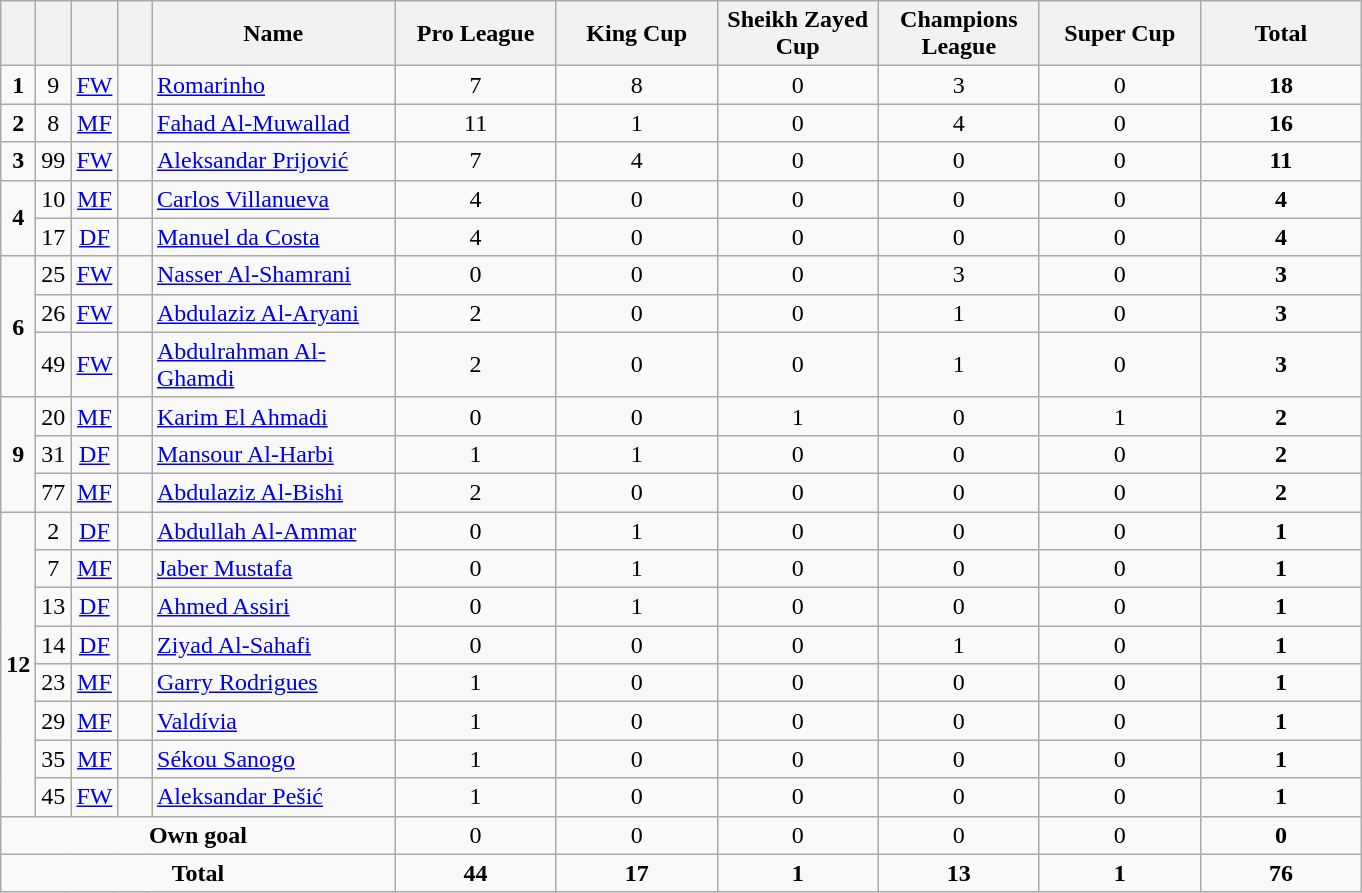<table class="wikitable" style="text-align:center">
<tr>
<th width=15></th>
<th width=15></th>
<th width=15></th>
<th width=15></th>
<th width=155>Name</th>
<th width=100>Pro League</th>
<th width=100>King Cup</th>
<th width=100>Sheikh Zayed Cup</th>
<th width=100>Champions League</th>
<th width=100>Super Cup</th>
<th width=100>Total</th>
</tr>
<tr>
<td><strong>1</strong></td>
<td>9</td>
<td><a href='#'>FW</a></td>
<td></td>
<td align=left><a href='#'>Romarinho</a></td>
<td>7</td>
<td>8</td>
<td>0</td>
<td>3</td>
<td>0</td>
<td><strong>18</strong></td>
</tr>
<tr>
<td><strong>2</strong></td>
<td>8</td>
<td><a href='#'>MF</a></td>
<td></td>
<td align=left><a href='#'>Fahad Al-Muwallad</a></td>
<td>11</td>
<td>1</td>
<td>0</td>
<td>4</td>
<td>0</td>
<td><strong>16</strong></td>
</tr>
<tr>
<td><strong>3</strong></td>
<td>99</td>
<td><a href='#'>FW</a></td>
<td></td>
<td align=left><a href='#'>Aleksandar Prijović</a></td>
<td>7</td>
<td>4</td>
<td>0</td>
<td>0</td>
<td>0</td>
<td><strong>11</strong></td>
</tr>
<tr>
<td rowspan=2><strong>4</strong></td>
<td>10</td>
<td><a href='#'>MF</a></td>
<td></td>
<td align=left><a href='#'>Carlos Villanueva</a></td>
<td>4</td>
<td>0</td>
<td>0</td>
<td>0</td>
<td>0</td>
<td><strong>4</strong></td>
</tr>
<tr>
<td>17</td>
<td><a href='#'>DF</a></td>
<td></td>
<td align=left><a href='#'>Manuel da Costa</a></td>
<td>4</td>
<td>0</td>
<td>0</td>
<td>0</td>
<td>0</td>
<td><strong>4</strong></td>
</tr>
<tr>
<td rowspan=3><strong>6</strong></td>
<td>25</td>
<td><a href='#'>FW</a></td>
<td></td>
<td align=left><a href='#'>Nasser Al-Shamrani</a></td>
<td>0</td>
<td>0</td>
<td>0</td>
<td>3</td>
<td>0</td>
<td><strong>3</strong></td>
</tr>
<tr>
<td>26</td>
<td><a href='#'>FW</a></td>
<td></td>
<td align=left><a href='#'>Abdulaziz Al-Aryani</a></td>
<td>2</td>
<td>0</td>
<td>0</td>
<td>1</td>
<td>0</td>
<td><strong>3</strong></td>
</tr>
<tr>
<td>49</td>
<td><a href='#'>FW</a></td>
<td></td>
<td align=left><a href='#'>Abdulrahman Al-Ghamdi</a></td>
<td>2</td>
<td>0</td>
<td>0</td>
<td>1</td>
<td>0</td>
<td><strong>3</strong></td>
</tr>
<tr>
<td rowspan=3><strong>9</strong></td>
<td>20</td>
<td><a href='#'>MF</a></td>
<td></td>
<td align=left><a href='#'>Karim El Ahmadi</a></td>
<td>0</td>
<td>0</td>
<td>1</td>
<td>0</td>
<td>1</td>
<td><strong>2</strong></td>
</tr>
<tr>
<td>31</td>
<td><a href='#'>DF</a></td>
<td></td>
<td align=left><a href='#'>Mansour Al-Harbi</a></td>
<td>1</td>
<td>1</td>
<td>0</td>
<td>0</td>
<td>0</td>
<td><strong>2</strong></td>
</tr>
<tr>
<td>77</td>
<td><a href='#'>MF</a></td>
<td></td>
<td align=left><a href='#'>Abdulaziz Al-Bishi</a></td>
<td>2</td>
<td>0</td>
<td>0</td>
<td>0</td>
<td>0</td>
<td><strong>2</strong></td>
</tr>
<tr>
<td rowspan=8><strong>12</strong></td>
<td>2</td>
<td><a href='#'>DF</a></td>
<td></td>
<td align=left><a href='#'>Abdullah Al-Ammar</a></td>
<td>0</td>
<td>1</td>
<td>0</td>
<td>0</td>
<td>0</td>
<td><strong>1</strong></td>
</tr>
<tr>
<td>7</td>
<td><a href='#'>MF</a></td>
<td></td>
<td align=left><a href='#'>Jaber Mustafa</a></td>
<td>0</td>
<td>1</td>
<td>0</td>
<td>0</td>
<td>0</td>
<td><strong>1</strong></td>
</tr>
<tr>
<td>13</td>
<td><a href='#'>DF</a></td>
<td></td>
<td align=left><a href='#'>Ahmed Assiri</a></td>
<td>0</td>
<td>1</td>
<td>0</td>
<td>0</td>
<td>0</td>
<td><strong>1</strong></td>
</tr>
<tr>
<td>14</td>
<td><a href='#'>DF</a></td>
<td></td>
<td align=left><a href='#'>Ziyad Al-Sahafi</a></td>
<td>0</td>
<td>0</td>
<td>0</td>
<td>1</td>
<td>0</td>
<td><strong>1</strong></td>
</tr>
<tr>
<td>23</td>
<td><a href='#'>MF</a></td>
<td></td>
<td align=left><a href='#'>Garry Rodrigues</a></td>
<td>1</td>
<td>0</td>
<td>0</td>
<td>0</td>
<td>0</td>
<td><strong>1</strong></td>
</tr>
<tr>
<td>29</td>
<td><a href='#'>MF</a></td>
<td></td>
<td align=left><a href='#'>Valdívia</a></td>
<td>1</td>
<td>0</td>
<td>0</td>
<td>0</td>
<td>0</td>
<td><strong>1</strong></td>
</tr>
<tr>
<td>35</td>
<td><a href='#'>MF</a></td>
<td></td>
<td align=left><a href='#'>Sékou Sanogo</a></td>
<td>1</td>
<td>0</td>
<td>0</td>
<td>0</td>
<td>0</td>
<td><strong>1</strong></td>
</tr>
<tr>
<td>45</td>
<td><a href='#'>FW</a></td>
<td></td>
<td align=left><a href='#'>Aleksandar Pešić</a></td>
<td>1</td>
<td>0</td>
<td>0</td>
<td>0</td>
<td>0</td>
<td><strong>1</strong></td>
</tr>
<tr>
<td colspan=5><strong>Own goal</strong></td>
<td>0</td>
<td>0</td>
<td>0</td>
<td>0</td>
<td>0</td>
<td><strong>0</strong></td>
</tr>
<tr>
<td colspan=5><strong>Total</strong></td>
<td><strong>44</strong></td>
<td><strong>17</strong></td>
<td><strong>1</strong></td>
<td><strong>13</strong></td>
<td><strong>1</strong></td>
<td><strong>76</strong></td>
</tr>
</table>
